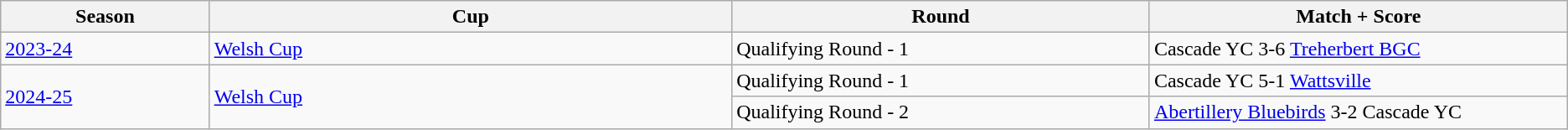<table class="wikitable sortable">
<tr>
<th style="width:8%;">Season</th>
<th style="width:20%;">Cup</th>
<th style="width:16%;">Round</th>
<th style="width:16%;">Match + Score</th>
</tr>
<tr>
<td align="centre" rowspan="1"><a href='#'>2023-24</a></td>
<td align="centre" rowspan="1"><a href='#'>Welsh Cup</a></td>
<td>Qualifying Round - 1</td>
<td>Cascade YC 3-6 <a href='#'>Treherbert BGC</a></td>
</tr>
<tr>
<td align="centre" rowspan="2"><a href='#'>2024-25</a></td>
<td align="centre" rowspan="2"><a href='#'>Welsh Cup</a></td>
<td>Qualifying Round - 1</td>
<td>Cascade YC 5-1 <a href='#'>Wattsville</a></td>
</tr>
<tr>
<td>Qualifying Round - 2</td>
<td><a href='#'>Abertillery Bluebirds</a> 3-2 Cascade YC</td>
</tr>
</table>
